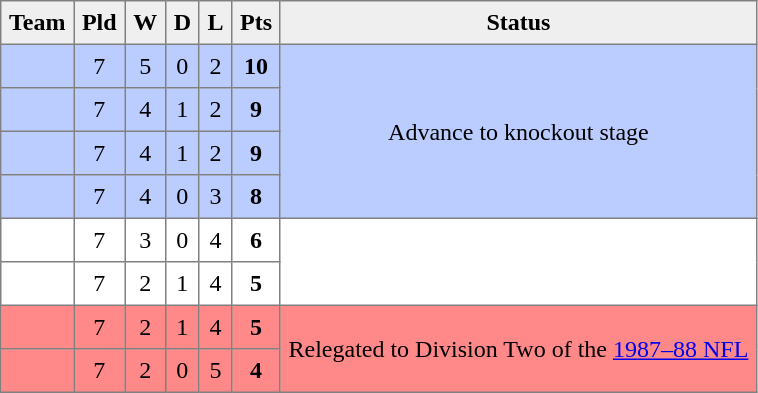<table style=border-collapse:collapse border=1 cellspacing=0 cellpadding=5>
<tr align=center bgcolor=#efefef>
<th>Team</th>
<th>Pld</th>
<th>W</th>
<th>D</th>
<th>L</th>
<th>Pts</th>
<th>Status</th>
</tr>
<tr align=center style="background:#bbccff;">
<td style="text-align:left;"> </td>
<td>7</td>
<td>5</td>
<td>0</td>
<td>2</td>
<td><strong>10</strong></td>
<td rowspan=4>Advance to knockout stage</td>
</tr>
<tr align=center style="background:#bbccff;">
<td style="text-align:left;"> </td>
<td>7</td>
<td>4</td>
<td>1</td>
<td>2</td>
<td><strong>9</strong></td>
</tr>
<tr align=center style="background:#bbccff;">
<td style="text-align:left;"> </td>
<td>7</td>
<td>4</td>
<td>1</td>
<td>2</td>
<td><strong>9</strong></td>
</tr>
<tr align=center style="background:#bbccff;">
<td style="text-align:left;"> </td>
<td>7</td>
<td>4</td>
<td>0</td>
<td>3</td>
<td><strong>8</strong></td>
</tr>
<tr align=center style="background:#FFFFFF;">
<td style="text-align:left;"> </td>
<td>7</td>
<td>3</td>
<td>0</td>
<td>4</td>
<td><strong>6</strong></td>
<td rowspan=2></td>
</tr>
<tr align=center style="background:#FFFFFF;">
<td style="text-align:left;"> </td>
<td>7</td>
<td>2</td>
<td>1</td>
<td>4</td>
<td><strong>5</strong></td>
</tr>
<tr align=center style="background:#FF8888;">
<td style="text-align:left;"> </td>
<td>7</td>
<td>2</td>
<td>1</td>
<td>4</td>
<td><strong>5</strong></td>
<td rowspan=2>Relegated to Division Two of the <a href='#'>1987–88 NFL</a></td>
</tr>
<tr align=center style="background:#FF8888;">
<td style="text-align:left;"> </td>
<td>7</td>
<td>2</td>
<td>0</td>
<td>5</td>
<td><strong>4</strong></td>
</tr>
</table>
